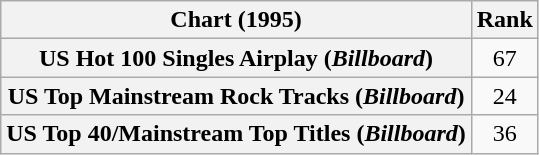<table class="wikitable plainrowheaders" style="text-align:center">
<tr>
<th>Chart (1995)</th>
<th>Rank</th>
</tr>
<tr>
<th scope="row">US Hot 100 Singles Airplay (<em>Billboard</em>)</th>
<td>67</td>
</tr>
<tr>
<th scope="row">US Top Mainstream Rock Tracks (<em>Billboard</em>)</th>
<td>24</td>
</tr>
<tr>
<th scope="row">US Top 40/Mainstream Top Titles (<em>Billboard</em>)</th>
<td>36</td>
</tr>
</table>
